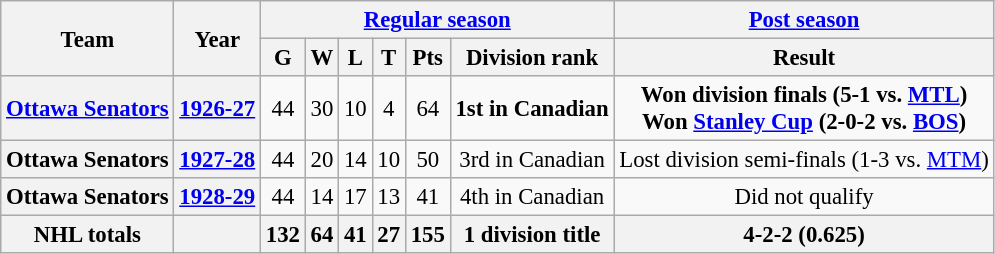<table class="wikitable" style="font-size: 95%; text-align:center;">
<tr>
<th rowspan="2">Team</th>
<th rowspan="2">Year</th>
<th colspan="6"><a href='#'>Regular season</a></th>
<th colspan="1"><a href='#'>Post season</a></th>
</tr>
<tr>
<th>G</th>
<th>W</th>
<th>L</th>
<th>T</th>
<th>Pts</th>
<th>Division rank</th>
<th>Result</th>
</tr>
<tr>
<th><a href='#'>Ottawa Senators</a></th>
<th><a href='#'>1926-27</a></th>
<td>44</td>
<td>30</td>
<td>10</td>
<td>4</td>
<td>64</td>
<td><strong>1st in Canadian</strong></td>
<td><strong>Won division finals (5-1 vs. <a href='#'>MTL</a>) <br> Won <a href='#'>Stanley Cup</a> (2-0-2 vs. <a href='#'>BOS</a>)</strong></td>
</tr>
<tr>
<th>Ottawa Senators</th>
<th><a href='#'>1927-28</a></th>
<td>44</td>
<td>20</td>
<td>14</td>
<td>10</td>
<td>50</td>
<td>3rd in Canadian</td>
<td>Lost division semi-finals (1-3 vs. <a href='#'>MTM</a>)</td>
</tr>
<tr>
<th>Ottawa Senators</th>
<th><a href='#'>1928-29</a></th>
<td>44</td>
<td>14</td>
<td>17</td>
<td>13</td>
<td>41</td>
<td>4th in Canadian</td>
<td>Did not qualify</td>
</tr>
<tr align="centre" bgcolor="#dddddd">
<th>NHL totals</th>
<th></th>
<th>132</th>
<th>64</th>
<th>41</th>
<th>27</th>
<th>155</th>
<th>1 division title</th>
<th>4-2-2 (0.625)</th>
</tr>
</table>
